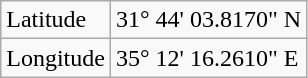<table class="wikitable">
<tr>
<td>Latitude</td>
<td>31° 44' 03.8170" N</td>
</tr>
<tr>
<td>Longitude</td>
<td>35° 12' 16.2610" E</td>
</tr>
</table>
